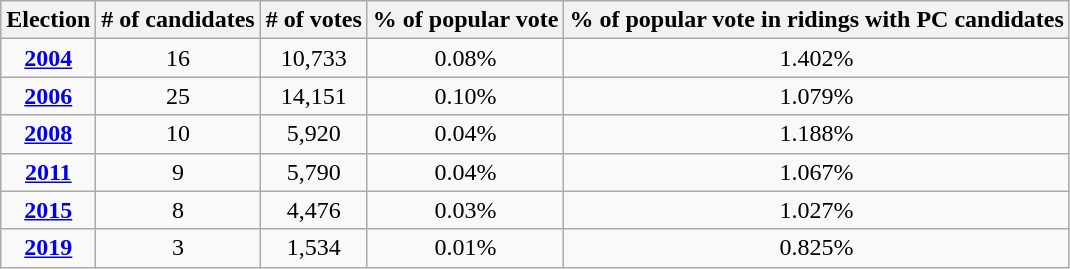<table class="wikitable">
<tr>
<th>Election</th>
<th># of candidates</th>
<th># of votes</th>
<th>% of popular vote</th>
<th>% of popular vote in ridings with PC candidates</th>
</tr>
<tr align=center>
<td><strong><a href='#'>2004</a></strong></td>
<td>16</td>
<td>10,733</td>
<td>0.08%</td>
<td>1.402%</td>
</tr>
<tr align=center>
<td><strong><a href='#'>2006</a></strong></td>
<td>25</td>
<td>14,151</td>
<td>0.10%</td>
<td>1.079%</td>
</tr>
<tr align=center>
<td><strong><a href='#'>2008</a></strong></td>
<td>10</td>
<td>5,920</td>
<td>0.04%</td>
<td>1.188%</td>
</tr>
<tr align=center>
<td><strong><a href='#'>2011</a></strong></td>
<td>9</td>
<td>5,790</td>
<td>0.04%</td>
<td>1.067%</td>
</tr>
<tr align=center>
<td><strong><a href='#'>2015</a></strong></td>
<td>8</td>
<td>4,476</td>
<td>0.03%</td>
<td>1.027%</td>
</tr>
<tr align=center>
<td><strong><a href='#'>2019</a></strong></td>
<td>3</td>
<td>1,534</td>
<td>0.01%</td>
<td>0.825%</td>
</tr>
</table>
